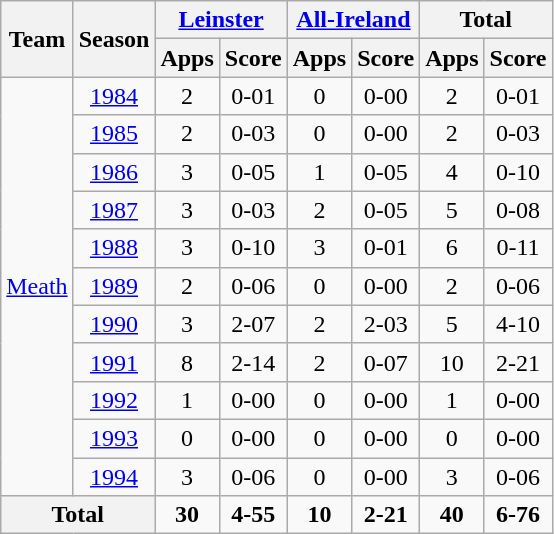<table class="wikitable" style="text-align:center">
<tr>
<th rowspan="2">Team</th>
<th rowspan="2">Season</th>
<th colspan="2"><a href='#'>Leinster</a></th>
<th colspan="2"><a href='#'>All-Ireland</a></th>
<th colspan="2">Total</th>
</tr>
<tr>
<th>Apps</th>
<th>Score</th>
<th>Apps</th>
<th>Score</th>
<th>Apps</th>
<th>Score</th>
</tr>
<tr>
<td rowspan="11"><a href='#'>Meath</a></td>
<td><a href='#'>1984</a></td>
<td>2</td>
<td>0-01</td>
<td>0</td>
<td>0-00</td>
<td>2</td>
<td>0-01</td>
</tr>
<tr>
<td><a href='#'>1985</a></td>
<td>2</td>
<td>0-03</td>
<td>0</td>
<td>0-00</td>
<td>2</td>
<td>0-03</td>
</tr>
<tr>
<td><a href='#'>1986</a></td>
<td>3</td>
<td>0-05</td>
<td>1</td>
<td>0-05</td>
<td>4</td>
<td>0-10</td>
</tr>
<tr>
<td><a href='#'>1987</a></td>
<td>3</td>
<td>0-03</td>
<td>2</td>
<td>0-05</td>
<td>5</td>
<td>0-08</td>
</tr>
<tr>
<td><a href='#'>1988</a></td>
<td>3</td>
<td>0-10</td>
<td>3</td>
<td>0-01</td>
<td>6</td>
<td>0-11</td>
</tr>
<tr>
<td><a href='#'>1989</a></td>
<td>2</td>
<td>0-06</td>
<td>0</td>
<td>0-00</td>
<td>2</td>
<td>0-06</td>
</tr>
<tr>
<td><a href='#'>1990</a></td>
<td>3</td>
<td>2-07</td>
<td>2</td>
<td>2-03</td>
<td>5</td>
<td>4-10</td>
</tr>
<tr>
<td><a href='#'>1991</a></td>
<td>8</td>
<td>2-14</td>
<td>2</td>
<td>0-07</td>
<td>10</td>
<td>2-21</td>
</tr>
<tr>
<td><a href='#'>1992</a></td>
<td>1</td>
<td>0-00</td>
<td>0</td>
<td>0-00</td>
<td>1</td>
<td>0-00</td>
</tr>
<tr>
<td><a href='#'>1993</a></td>
<td>0</td>
<td>0-00</td>
<td>0</td>
<td>0-00</td>
<td>0</td>
<td>0-00</td>
</tr>
<tr>
<td><a href='#'>1994</a></td>
<td>3</td>
<td>0-06</td>
<td>0</td>
<td>0-00</td>
<td>3</td>
<td>0-06</td>
</tr>
<tr>
<th colspan="2">Total</th>
<td><strong>30</strong></td>
<td><strong>4-55</strong></td>
<td><strong>10</strong></td>
<td><strong>2-21</strong></td>
<td><strong>40</strong></td>
<td><strong>6-76</strong></td>
</tr>
</table>
